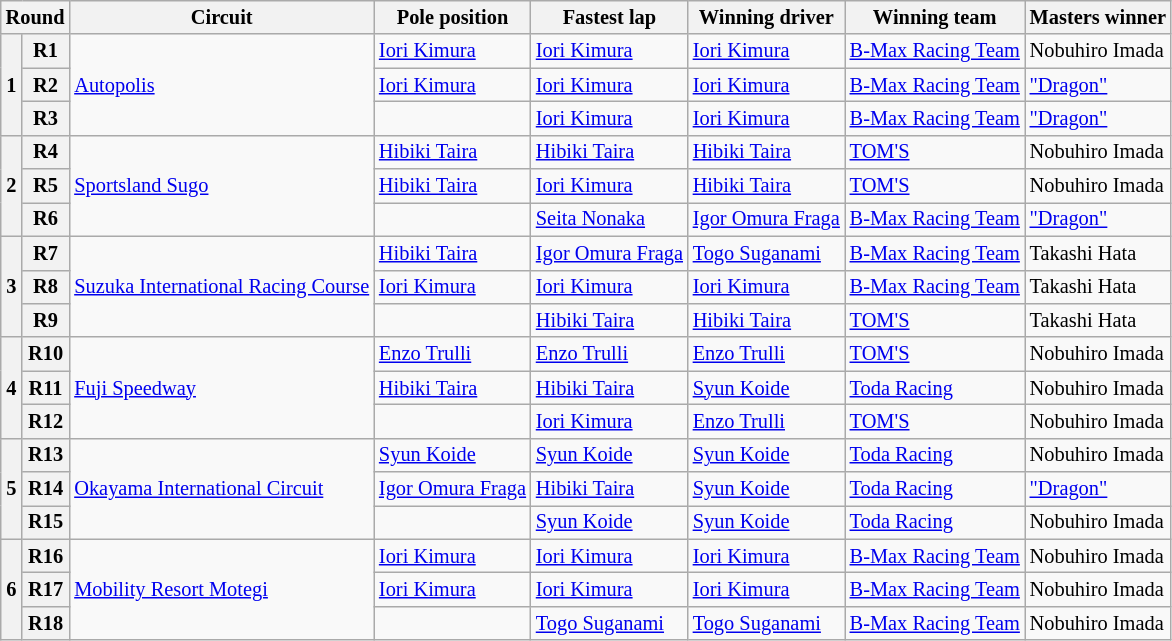<table class="wikitable" style="font-size:85%;">
<tr>
<th colspan="2">Round</th>
<th>Circuit</th>
<th>Pole position</th>
<th>Fastest lap</th>
<th>Winning driver</th>
<th>Winning team</th>
<th>Masters winner</th>
</tr>
<tr>
<th rowspan=3>1</th>
<th>R1</th>
<td rowspan="3"><a href='#'>Autopolis</a></td>
<td> <a href='#'>Iori Kimura</a></td>
<td> <a href='#'>Iori Kimura</a></td>
<td> <a href='#'>Iori Kimura</a></td>
<td><a href='#'>B-Max Racing Team</a></td>
<td> Nobuhiro Imada</td>
</tr>
<tr>
<th>R2</th>
<td> <a href='#'>Iori Kimura</a></td>
<td> <a href='#'>Iori Kimura</a></td>
<td> <a href='#'>Iori Kimura</a></td>
<td><a href='#'>B-Max Racing Team</a></td>
<td> <a href='#'>"Dragon"</a></td>
</tr>
<tr>
<th>R3</th>
<td></td>
<td> <a href='#'>Iori Kimura</a></td>
<td> <a href='#'>Iori Kimura</a></td>
<td><a href='#'>B-Max Racing Team</a></td>
<td> <a href='#'>"Dragon"</a></td>
</tr>
<tr>
<th rowspan=3>2</th>
<th>R4</th>
<td rowspan="3"><a href='#'>Sportsland Sugo</a></td>
<td> <a href='#'>Hibiki Taira</a></td>
<td> <a href='#'>Hibiki Taira</a></td>
<td> <a href='#'>Hibiki Taira</a></td>
<td><a href='#'>TOM'S</a></td>
<td> Nobuhiro Imada</td>
</tr>
<tr>
<th>R5</th>
<td> <a href='#'>Hibiki Taira</a></td>
<td> <a href='#'>Iori Kimura</a></td>
<td> <a href='#'>Hibiki Taira</a></td>
<td><a href='#'>TOM'S</a></td>
<td> Nobuhiro Imada</td>
</tr>
<tr>
<th>R6</th>
<td></td>
<td> <a href='#'>Seita Nonaka</a></td>
<td> <a href='#'>Igor Omura Fraga</a></td>
<td><a href='#'>B-Max Racing Team</a></td>
<td> <a href='#'>"Dragon"</a></td>
</tr>
<tr>
<th rowspan=3>3</th>
<th>R7</th>
<td rowspan="3"><a href='#'>Suzuka International Racing Course</a></td>
<td> <a href='#'>Hibiki Taira</a></td>
<td> <a href='#'>Igor Omura Fraga</a></td>
<td> <a href='#'>Togo Suganami</a></td>
<td><a href='#'>B-Max Racing Team</a></td>
<td> Takashi Hata</td>
</tr>
<tr>
<th>R8</th>
<td> <a href='#'>Iori Kimura</a></td>
<td> <a href='#'>Iori Kimura</a></td>
<td> <a href='#'>Iori Kimura</a></td>
<td><a href='#'>B-Max Racing Team</a></td>
<td> Takashi Hata</td>
</tr>
<tr>
<th>R9</th>
<td></td>
<td> <a href='#'>Hibiki Taira</a></td>
<td> <a href='#'>Hibiki Taira</a></td>
<td><a href='#'>TOM'S</a></td>
<td> Takashi Hata</td>
</tr>
<tr>
<th rowspan=3>4</th>
<th>R10</th>
<td rowspan="3"><a href='#'>Fuji Speedway</a></td>
<td> <a href='#'>Enzo Trulli</a></td>
<td> <a href='#'>Enzo Trulli</a></td>
<td> <a href='#'>Enzo Trulli</a></td>
<td><a href='#'>TOM'S</a></td>
<td> Nobuhiro Imada</td>
</tr>
<tr>
<th>R11</th>
<td> <a href='#'>Hibiki Taira</a></td>
<td> <a href='#'>Hibiki Taira</a></td>
<td> <a href='#'>Syun Koide</a></td>
<td><a href='#'>Toda Racing</a></td>
<td> Nobuhiro Imada</td>
</tr>
<tr>
<th>R12</th>
<td></td>
<td> <a href='#'>Iori Kimura</a></td>
<td> <a href='#'>Enzo Trulli</a></td>
<td><a href='#'>TOM'S</a></td>
<td> Nobuhiro Imada</td>
</tr>
<tr>
<th rowspan=3>5</th>
<th>R13</th>
<td rowspan="3"><a href='#'>Okayama International Circuit</a></td>
<td> <a href='#'>Syun Koide</a></td>
<td> <a href='#'>Syun Koide</a></td>
<td> <a href='#'>Syun Koide</a></td>
<td><a href='#'>Toda Racing</a></td>
<td> Nobuhiro Imada</td>
</tr>
<tr>
<th>R14</th>
<td> <a href='#'>Igor Omura Fraga</a></td>
<td> <a href='#'>Hibiki Taira</a></td>
<td> <a href='#'>Syun Koide</a></td>
<td><a href='#'>Toda Racing</a></td>
<td> <a href='#'>"Dragon"</a></td>
</tr>
<tr>
<th>R15</th>
<td></td>
<td> <a href='#'>Syun Koide</a></td>
<td> <a href='#'>Syun Koide</a></td>
<td><a href='#'>Toda Racing</a></td>
<td> Nobuhiro Imada</td>
</tr>
<tr>
<th rowspan=3>6</th>
<th>R16</th>
<td rowspan="3"><a href='#'>Mobility Resort Motegi</a></td>
<td> <a href='#'>Iori Kimura</a></td>
<td> <a href='#'>Iori Kimura</a></td>
<td> <a href='#'>Iori Kimura</a></td>
<td><a href='#'>B-Max Racing Team</a></td>
<td> Nobuhiro Imada</td>
</tr>
<tr>
<th>R17</th>
<td> <a href='#'>Iori Kimura</a></td>
<td> <a href='#'>Iori Kimura</a></td>
<td> <a href='#'>Iori Kimura</a></td>
<td><a href='#'>B-Max Racing Team</a></td>
<td> Nobuhiro Imada</td>
</tr>
<tr>
<th>R18</th>
<td></td>
<td> <a href='#'>Togo Suganami</a></td>
<td> <a href='#'>Togo Suganami</a></td>
<td><a href='#'>B-Max Racing Team</a></td>
<td> Nobuhiro Imada</td>
</tr>
</table>
